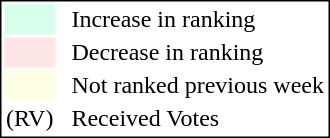<table style="border:1px solid black;">
<tr>
<td style="background:#D8FFEB; width:20px;"></td>
<td> </td>
<td>Increase in ranking</td>
</tr>
<tr>
<td style="background:#FFE6E6; width:20px;"></td>
<td> </td>
<td>Decrease in ranking</td>
</tr>
<tr>
<td style="background:#FFFFE6; width:20px;"></td>
<td> </td>
<td>Not ranked previous week</td>
</tr>
<tr>
<td>(RV)</td>
<td> </td>
<td>Received Votes</td>
</tr>
</table>
